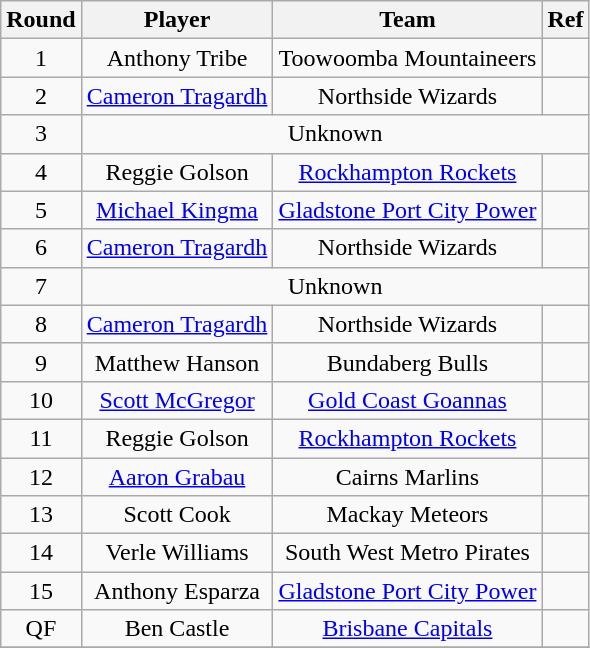<table class="wikitable" style="text-align:center">
<tr>
<th>Round</th>
<th>Player</th>
<th>Team</th>
<th>Ref</th>
</tr>
<tr>
<td>1</td>
<td>Anthony Tribe</td>
<td>Toowoomba Mountaineers</td>
<td></td>
</tr>
<tr>
<td>2</td>
<td><a href='#'>Cameron Tragardh</a></td>
<td>Northside Wizards</td>
<td></td>
</tr>
<tr>
<td>3</td>
<td colspan=3>Unknown</td>
</tr>
<tr>
<td>4</td>
<td>Reggie Golson</td>
<td><a href='#'>Rockhampton Rockets</a></td>
<td></td>
</tr>
<tr>
<td>5</td>
<td><a href='#'>Michael Kingma</a></td>
<td><a href='#'>Gladstone Port City Power</a></td>
<td></td>
</tr>
<tr>
<td>6</td>
<td><a href='#'>Cameron Tragardh</a></td>
<td>Northside Wizards</td>
<td></td>
</tr>
<tr>
<td>7</td>
<td colspan=3>Unknown</td>
</tr>
<tr>
<td>8</td>
<td><a href='#'>Cameron Tragardh</a></td>
<td>Northside Wizards</td>
<td></td>
</tr>
<tr>
<td>9</td>
<td>Matthew Hanson</td>
<td>Bundaberg Bulls</td>
<td></td>
</tr>
<tr>
<td>10</td>
<td><a href='#'>Scott McGregor</a></td>
<td><a href='#'>Gold Coast Goannas</a></td>
<td></td>
</tr>
<tr>
<td>11</td>
<td>Reggie Golson</td>
<td><a href='#'>Rockhampton Rockets</a></td>
<td></td>
</tr>
<tr>
<td>12</td>
<td><a href='#'>Aaron Grabau</a></td>
<td>Cairns Marlins</td>
<td></td>
</tr>
<tr>
<td>13</td>
<td>Scott Cook</td>
<td>Mackay Meteors</td>
<td></td>
</tr>
<tr>
<td>14</td>
<td>Verle Williams</td>
<td>South West Metro Pirates</td>
<td></td>
</tr>
<tr>
<td>15</td>
<td>Anthony Esparza</td>
<td><a href='#'>Gladstone Port City Power</a></td>
<td></td>
</tr>
<tr>
<td>QF</td>
<td>Ben Castle</td>
<td><a href='#'>Brisbane Capitals</a></td>
<td></td>
</tr>
<tr>
</tr>
</table>
